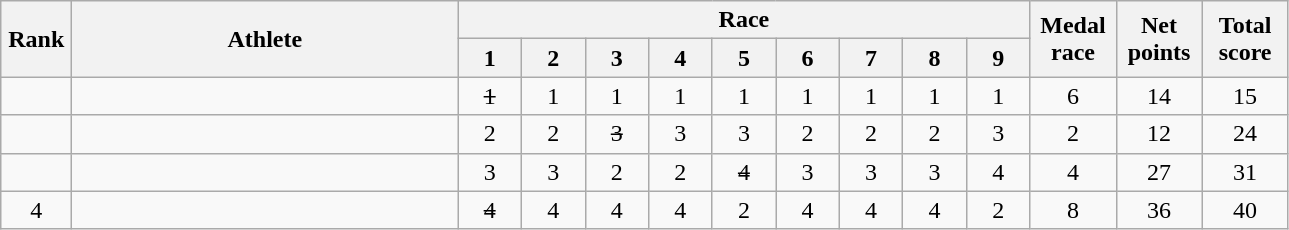<table | class="wikitable Sortable" style="text-align:center">
<tr>
<th rowspan="2" width=40>Rank</th>
<th rowspan="2" width=250>Athlete</th>
<th colspan="9">Race</th>
<th rowspan="2" width=50>Medal race</th>
<th rowspan="2" width=50>Net points</th>
<th rowspan="2" width=50>Total score</th>
</tr>
<tr>
<th width=35>1</th>
<th width=35>2</th>
<th width=35>3</th>
<th width=35>4</th>
<th width=35>5</th>
<th width=35>6</th>
<th width=35>7</th>
<th width=35>8</th>
<th width=35>9</th>
</tr>
<tr>
<td></td>
<td align=left></td>
<td><s>1</s></td>
<td>1</td>
<td>1</td>
<td>1</td>
<td>1</td>
<td>1</td>
<td>1</td>
<td>1</td>
<td>1</td>
<td>6</td>
<td>14</td>
<td>15</td>
</tr>
<tr>
<td></td>
<td align=left></td>
<td>2</td>
<td>2</td>
<td><s>3</s></td>
<td>3</td>
<td>3</td>
<td>2</td>
<td>2</td>
<td>2</td>
<td>3</td>
<td>2</td>
<td>12</td>
<td>24</td>
</tr>
<tr>
<td></td>
<td align=left></td>
<td>3</td>
<td>3</td>
<td>2</td>
<td>2</td>
<td><s>4</s></td>
<td>3</td>
<td>3</td>
<td>3</td>
<td>4</td>
<td>4</td>
<td>27</td>
<td>31</td>
</tr>
<tr>
<td>4</td>
<td align=left></td>
<td><s>4</s></td>
<td>4</td>
<td>4</td>
<td>4</td>
<td>2</td>
<td>4</td>
<td>4</td>
<td>4</td>
<td>2</td>
<td>8</td>
<td>36</td>
<td>40</td>
</tr>
</table>
